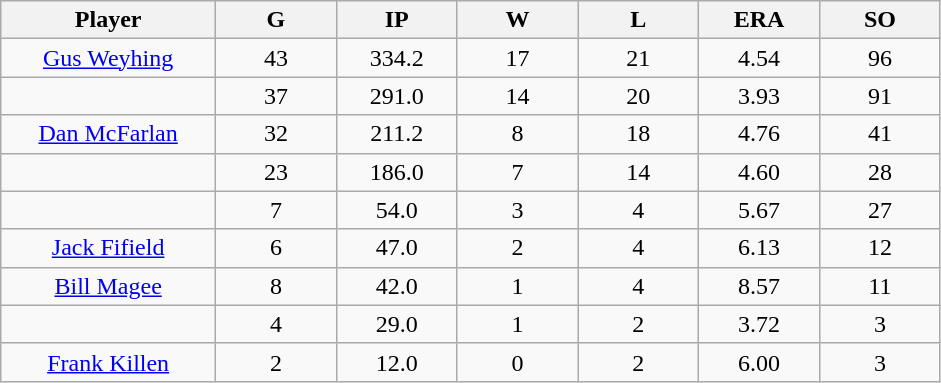<table class="wikitable sortable">
<tr>
<th bgcolor="#DDDDFF" width="16%">Player</th>
<th bgcolor="#DDDDFF" width="9%">G</th>
<th bgcolor="#DDDDFF" width="9%">IP</th>
<th bgcolor="#DDDDFF" width="9%">W</th>
<th bgcolor="#DDDDFF" width="9%">L</th>
<th bgcolor="#DDDDFF" width="9%">ERA</th>
<th bgcolor="#DDDDFF" width="9%">SO</th>
</tr>
<tr align="center">
<td><a href='#'>Gus Weyhing</a></td>
<td>43</td>
<td>334.2</td>
<td>17</td>
<td>21</td>
<td>4.54</td>
<td>96</td>
</tr>
<tr align=center>
<td></td>
<td>37</td>
<td>291.0</td>
<td>14</td>
<td>20</td>
<td>3.93</td>
<td>91</td>
</tr>
<tr align="center">
<td><a href='#'>Dan McFarlan</a></td>
<td>32</td>
<td>211.2</td>
<td>8</td>
<td>18</td>
<td>4.76</td>
<td>41</td>
</tr>
<tr align=center>
<td></td>
<td>23</td>
<td>186.0</td>
<td>7</td>
<td>14</td>
<td>4.60</td>
<td>28</td>
</tr>
<tr align="center">
<td></td>
<td>7</td>
<td>54.0</td>
<td>3</td>
<td>4</td>
<td>5.67</td>
<td>27</td>
</tr>
<tr align="center">
<td><a href='#'>Jack Fifield</a></td>
<td>6</td>
<td>47.0</td>
<td>2</td>
<td>4</td>
<td>6.13</td>
<td>12</td>
</tr>
<tr align=center>
<td><a href='#'>Bill Magee</a></td>
<td>8</td>
<td>42.0</td>
<td>1</td>
<td>4</td>
<td>8.57</td>
<td>11</td>
</tr>
<tr align=center>
<td></td>
<td>4</td>
<td>29.0</td>
<td>1</td>
<td>2</td>
<td>3.72</td>
<td>3</td>
</tr>
<tr align="center">
<td><a href='#'>Frank Killen</a></td>
<td>2</td>
<td>12.0</td>
<td>0</td>
<td>2</td>
<td>6.00</td>
<td>3</td>
</tr>
</table>
